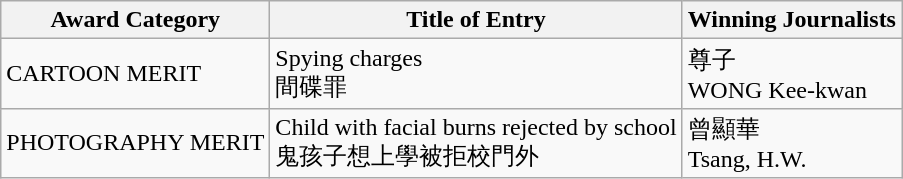<table class="wikitable">
<tr>
<th>Award Category</th>
<th>Title of Entry</th>
<th>Winning Journalists</th>
</tr>
<tr>
<td>CARTOON MERIT</td>
<td>Spying charges<br>間碟罪</td>
<td>尊子<br>WONG Kee-kwan</td>
</tr>
<tr>
<td>PHOTOGRAPHY MERIT</td>
<td>Child with facial burns rejected by school<br>鬼孩子想上學被拒校門外</td>
<td>曾顯華<br>Tsang, H.W.</td>
</tr>
</table>
